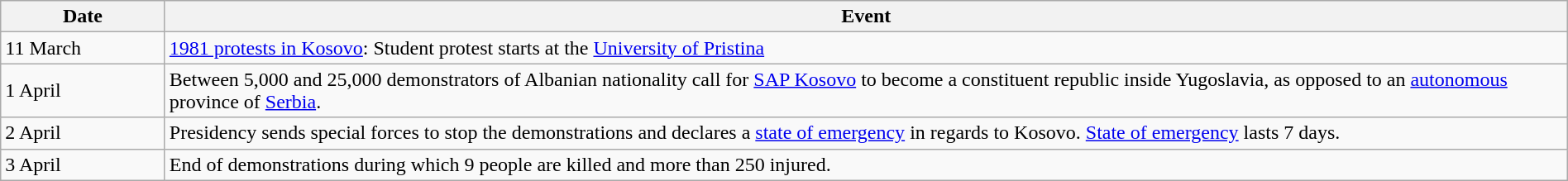<table class="wikitable" width="100%">
<tr>
<th width="125">Date</th>
<th>Event</th>
</tr>
<tr>
<td>11 March</td>
<td><a href='#'>1981 protests in Kosovo</a>: Student protest starts at the  <a href='#'>University of Pristina</a></td>
</tr>
<tr>
<td>1 April</td>
<td>Between 5,000 and 25,000 demonstrators of Albanian nationality call for <a href='#'>SAP Kosovo</a> to become a constituent republic inside Yugoslavia, as opposed to an <a href='#'>autonomous</a> province of <a href='#'>Serbia</a>.</td>
</tr>
<tr>
<td>2 April</td>
<td>Presidency sends special forces to stop the demonstrations and declares a <a href='#'>state of emergency</a> in regards to Kosovo. <a href='#'>State of emergency</a> lasts 7 days.</td>
</tr>
<tr>
<td>3 April</td>
<td>End of demonstrations during which 9 people are killed and more than 250 injured.</td>
</tr>
</table>
